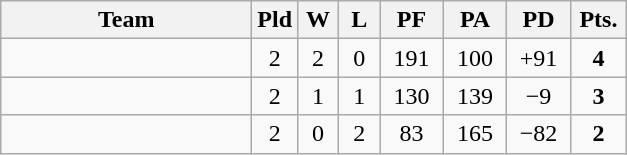<table class=wikitable style="text-align:center">
<tr>
<th width=160>Team</th>
<th width=20>Pld</th>
<th width=20>W</th>
<th width=20>L</th>
<th width=35>PF</th>
<th width=35>PA</th>
<th width=35>PD</th>
<th width=30>Pts.</th>
</tr>
<tr>
<td align=left></td>
<td>2</td>
<td>2</td>
<td>0</td>
<td>191</td>
<td>100</td>
<td>+91</td>
<td><strong>4</strong></td>
</tr>
<tr>
<td align=left></td>
<td>2</td>
<td>1</td>
<td>1</td>
<td>130</td>
<td>139</td>
<td>−9</td>
<td><strong>3</strong></td>
</tr>
<tr>
<td align=left></td>
<td>2</td>
<td>0</td>
<td>2</td>
<td>83</td>
<td>165</td>
<td>−82</td>
<td><strong>2</strong></td>
</tr>
</table>
